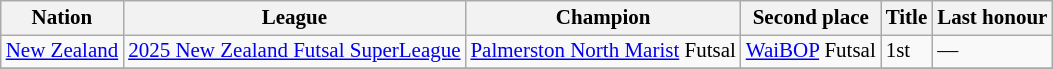<table class=wikitable style="font-size:14px">
<tr>
<th>Nation</th>
<th>League</th>
<th>Champion</th>
<th>Second place</th>
<th data-sort-type="number">Title</th>
<th>Last honour</th>
</tr>
<tr>
<td> <a href='#'>New Zealand</a></td>
<td><a href='#'>2025 New Zealand Futsal SuperLeague</a></td>
<td><a href='#'>Palmerston North Marist</a> Futsal</td>
<td><a href='#'>WaiBOP</a> Futsal</td>
<td>1st</td>
<td>—</td>
</tr>
<tr>
</tr>
</table>
